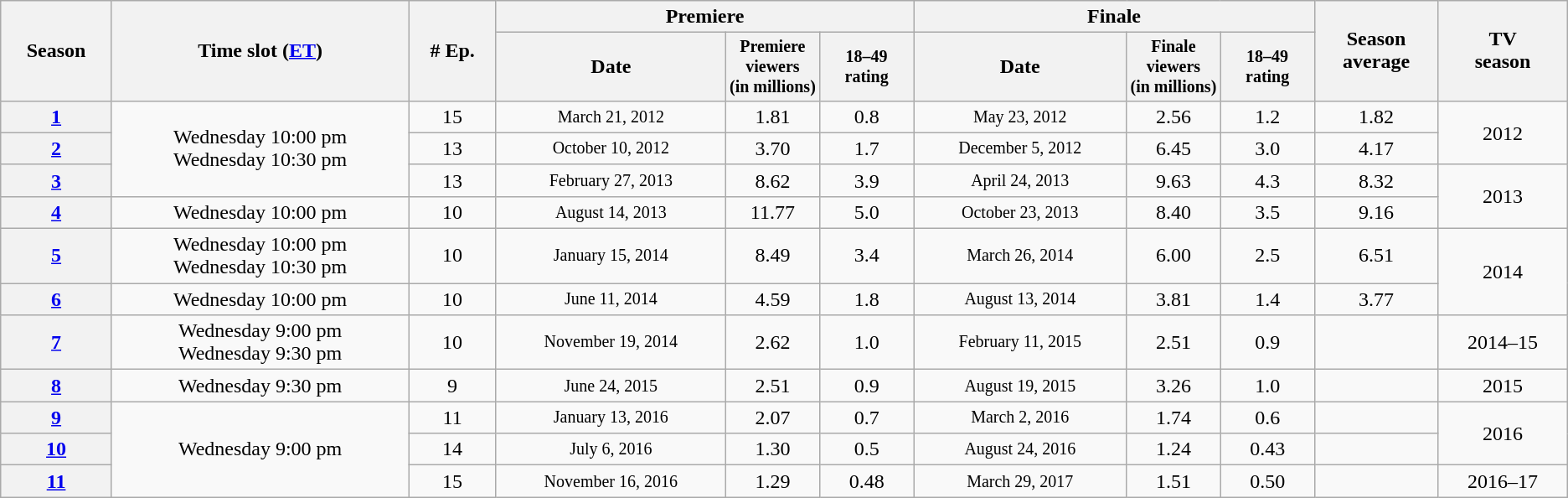<table class="wikitable" style="text-align:center;">
<tr>
<th rowspan=2>Season</th>
<th rowspan=2>Time slot (<a href='#'>ET</a>)</th>
<th rowspan=2># Ep.</th>
<th colspan=3>Premiere</th>
<th colspan=3>Finale</th>
<th rowspan=2>Season<br>average</th>
<th rowspan=2>TV<br>season</th>
</tr>
<tr>
<th>Date</th>
<th span style="width:6%; font-size:smaller;">Premiere viewers<br>(in millions)</th>
<th span style="width:6%; font-size:smaller;">18–49<br>rating</th>
<th>Date</th>
<th span style="width:6%; font-size:smaller;">Finale viewers<br>(in millions)</th>
<th span style="width:6%; font-size:smaller;">18–49<br>rating</th>
</tr>
<tr>
<th><a href='#'>1</a></th>
<td rowspan="3">Wednesday 10:00 pm<br>Wednesday 10:30 pm</td>
<td>15</td>
<td style="text-align:center; font-size:smaller;">March 21, 2012</td>
<td>1.81</td>
<td>0.8</td>
<td style="text-align:center; font-size:smaller;">May 23, 2012</td>
<td>2.56</td>
<td>1.2</td>
<td>1.82</td>
<td rowspan="2">2012</td>
</tr>
<tr>
<th><a href='#'>2</a></th>
<td>13</td>
<td style="text-align:center; font-size:smaller;">October 10, 2012</td>
<td>3.70</td>
<td>1.7</td>
<td style="text-align:center; font-size:smaller;">December 5, 2012</td>
<td>6.45</td>
<td>3.0</td>
<td>4.17</td>
</tr>
<tr>
<th><a href='#'>3</a></th>
<td>13</td>
<td style="text-align:center; font-size:smaller;">February 27, 2013</td>
<td>8.62</td>
<td>3.9</td>
<td style="text-align:center; font-size:smaller;">April 24, 2013</td>
<td>9.63</td>
<td>4.3</td>
<td>8.32</td>
<td rowspan="2">2013</td>
</tr>
<tr>
<th><a href='#'>4</a></th>
<td>Wednesday 10:00 pm</td>
<td>10</td>
<td style="text-align:center; font-size:smaller;">August 14, 2013</td>
<td>11.77</td>
<td>5.0</td>
<td style="text-align:center; font-size:smaller;">October 23, 2013</td>
<td>8.40</td>
<td>3.5</td>
<td>9.16</td>
</tr>
<tr>
<th><a href='#'>5</a></th>
<td>Wednesday 10:00 pm<br>Wednesday 10:30 pm</td>
<td>10</td>
<td style="text-align:center; font-size:smaller;">January 15, 2014</td>
<td>8.49</td>
<td>3.4</td>
<td style="text-align:center; font-size:smaller;">March 26, 2014</td>
<td>6.00</td>
<td>2.5</td>
<td>6.51</td>
<td rowspan="2">2014</td>
</tr>
<tr>
<th><a href='#'>6</a></th>
<td>Wednesday 10:00 pm</td>
<td>10</td>
<td style="text-align:center; font-size:smaller;">June 11, 2014</td>
<td>4.59</td>
<td>1.8</td>
<td style="text-align:center; font-size:smaller;">August 13, 2014</td>
<td>3.81</td>
<td>1.4</td>
<td>3.77</td>
</tr>
<tr>
<th><a href='#'>7</a></th>
<td>Wednesday 9:00 pm<br>Wednesday 9:30 pm</td>
<td>10</td>
<td style="text-align:center; font-size:smaller;">November 19, 2014</td>
<td>2.62</td>
<td>1.0</td>
<td style="text-align:center; font-size:smaller;">February 11, 2015</td>
<td>2.51</td>
<td>0.9</td>
<td></td>
<td>2014–15</td>
</tr>
<tr>
<th><a href='#'>8</a></th>
<td>Wednesday 9:30 pm</td>
<td>9</td>
<td style="text-align:center; font-size:smaller;">June 24, 2015</td>
<td>2.51</td>
<td>0.9</td>
<td style="text-align:center; font-size:smaller;">August 19, 2015</td>
<td>3.26</td>
<td>1.0</td>
<td></td>
<td>2015</td>
</tr>
<tr>
<th><a href='#'>9</a></th>
<td rowspan="3">Wednesday 9:00 pm</td>
<td>11</td>
<td style="text-align:center; font-size:smaller;">January 13, 2016</td>
<td>2.07</td>
<td>0.7</td>
<td style="text-align:center; font-size:smaller;">March 2, 2016</td>
<td>1.74</td>
<td>0.6</td>
<td></td>
<td rowspan="2">2016</td>
</tr>
<tr>
<th><a href='#'>10</a></th>
<td>14</td>
<td style="text-align:center; font-size:smaller;">July 6, 2016</td>
<td>1.30</td>
<td>0.5</td>
<td style="text-align:center; font-size:smaller;">August 24, 2016</td>
<td>1.24</td>
<td>0.43</td>
<td></td>
</tr>
<tr>
<th><a href='#'>11</a></th>
<td>15</td>
<td style="text-align:center; font-size:smaller;">November 16, 2016</td>
<td>1.29</td>
<td>0.48</td>
<td style="text-align:center; font-size:smaller;">March 29, 2017</td>
<td>1.51</td>
<td>0.50</td>
<td></td>
<td>2016–17</td>
</tr>
</table>
